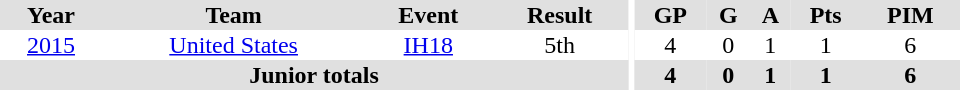<table border="0" cellpadding="1" cellspacing="0" ID="Table3" style="text-align:center; width:40em">
<tr bgcolor="#e0e0e0">
<th>Year</th>
<th>Team</th>
<th>Event</th>
<th>Result</th>
<th rowspan="99" bgcolor="#ffffff"></th>
<th>GP</th>
<th>G</th>
<th>A</th>
<th>Pts</th>
<th>PIM</th>
</tr>
<tr>
<td><a href='#'>2015</a></td>
<td><a href='#'>United States</a></td>
<td><a href='#'>IH18</a></td>
<td>5th</td>
<td>4</td>
<td>0</td>
<td>1</td>
<td>1</td>
<td>6</td>
</tr>
<tr bgcolor="#e0e0e0">
<th colspan="4">Junior totals</th>
<th>4</th>
<th>0</th>
<th>1</th>
<th>1</th>
<th>6</th>
</tr>
</table>
